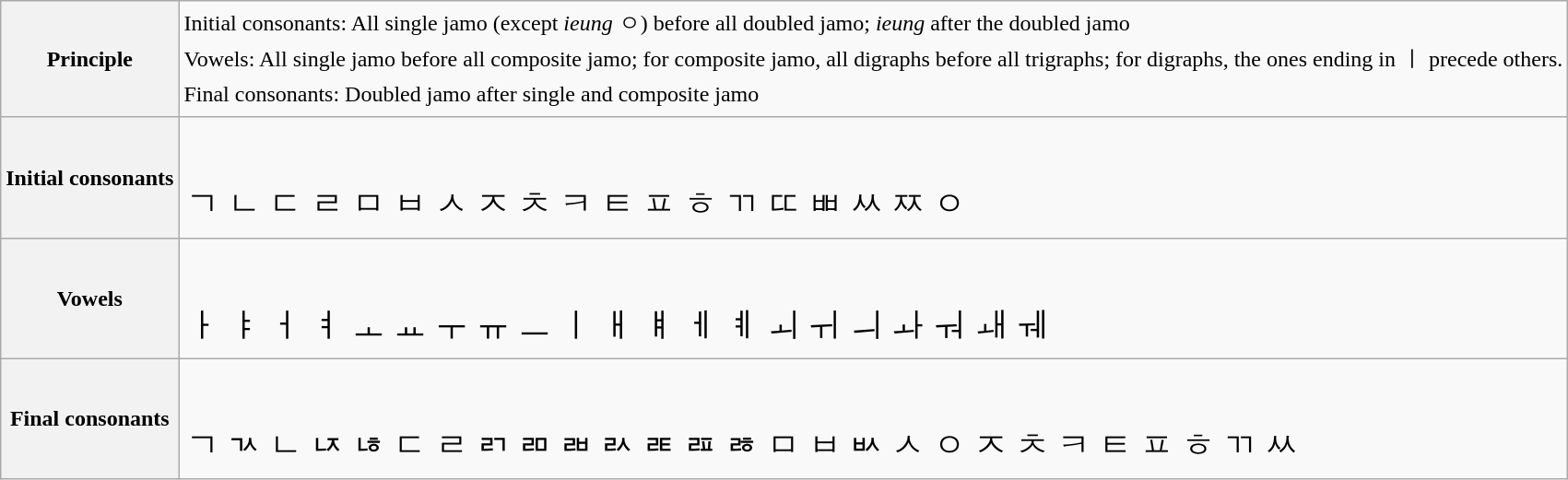<table class="wikitable" style="line-height:1.6">
<tr>
<th scope="row">Principle</th>
<td>Initial consonants: All single jamo (except <em>ieung</em> ㅇ) before all doubled jamo; <em>ieung</em> after the doubled jamo<br>Vowels: All single jamo before all composite jamo; for composite jamo, all digraphs before all trigraphs; for digraphs, the ones ending in ㅣ precede others.<br>Final consonants: Doubled jamo after single and composite jamo</td>
</tr>
<tr>
<th scope="row">Initial consonants</th>
<td lang="ko" style="font-size:150%"><br><span>ㄱ ㄴ ㄷ ㄹ ㅁ ㅂ ㅅ ㅈ ㅊ ㅋ ㅌ ㅍ ㅎ</span>
<span>ㄲ ㄸ ㅃ ㅆ ㅉ</span>
<span>ㅇ</span></td>
</tr>
<tr>
<th scope="row">Vowels</th>
<td lang="ko" style="font-size:150%"><br><span>ㅏ ㅑ ㅓ ㅕ ㅗ ㅛ ㅜ ㅠ ㅡ ㅣ</span>
<span>ㅐ ㅒ ㅔ ㅖ ㅚ ㅟ ㅢ</span>
<span>ㅘ ㅝ</span>
<span>ㅙ ㅞ</span></td>
</tr>
<tr>
<th scope="row">Final consonants</th>
<td lang="ko" style="font-size:150%"><br><span>ㄱ ㄳ ㄴ ㄵ ㄶ ㄷ ㄹ ㄺ ㄻ ㄼ ㄽ ㄾ ㄿ ㅀ ㅁ ㅂ ㅄ ㅅ ㅇ ㅈ ㅊ ㅋ ㅌ ㅍ ㅎ</span>
<span>ㄲ ㅆ</span></td>
</tr>
</table>
